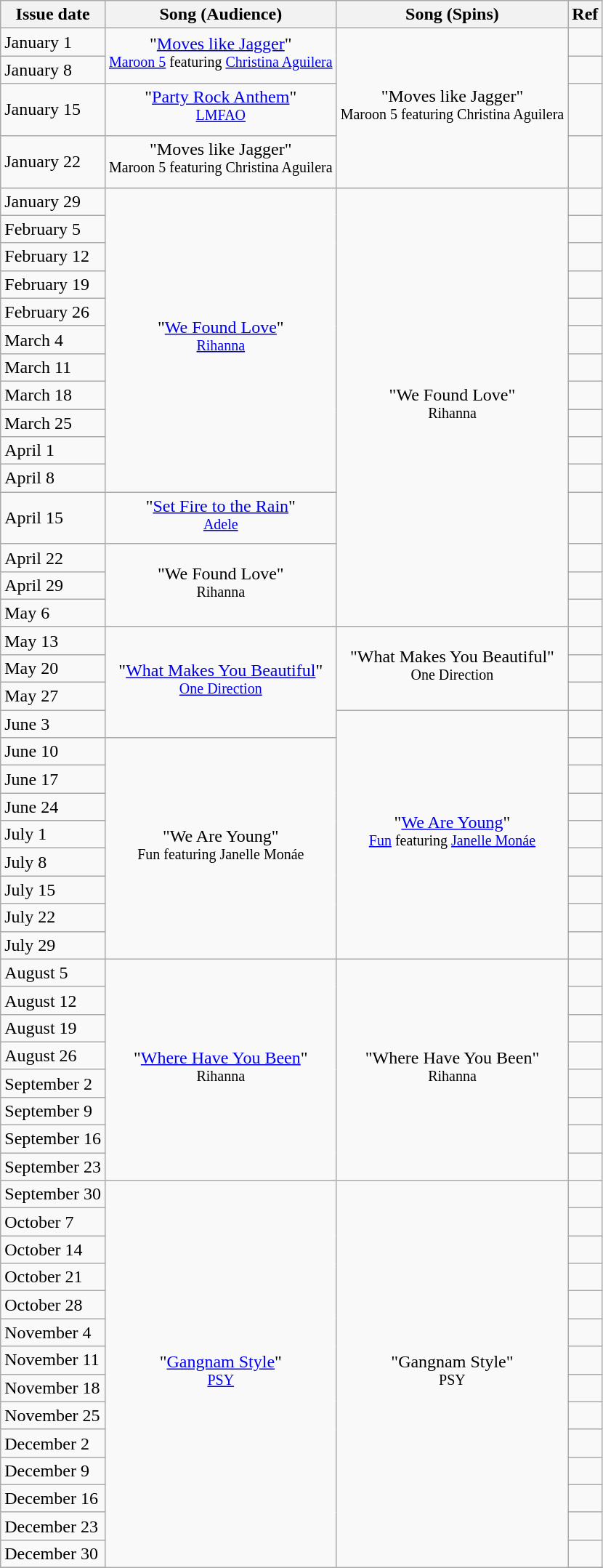<table class="wikitable">
<tr>
<th>Issue date</th>
<th>Song (Audience)</th>
<th>Song (Spins)</th>
<th>Ref</th>
</tr>
<tr>
<td>January 1</td>
<td style="text-align: center;" rowspan="2">"<a href='#'>Moves like Jagger</a>"<br><sup><a href='#'>Maroon 5</a> featuring <a href='#'>Christina Aguilera</a></sup></td>
<td style="text-align: center;" rowspan="4">"Moves like Jagger"<br><sup>Maroon 5 featuring Christina Aguilera</sup></td>
<td style="text-align: center;"></td>
</tr>
<tr>
<td>January 8</td>
<td style="text-align: center;"></td>
</tr>
<tr>
<td>January 15</td>
<td style="text-align: center;">"<a href='#'>Party Rock Anthem</a>"<br><sup><a href='#'>LMFAO</a></sup></td>
<td style="text-align: center;"></td>
</tr>
<tr>
<td>January 22</td>
<td style="text-align: center;">"Moves like Jagger"<br><sup>Maroon 5 featuring Christina Aguilera</sup></td>
<td style="text-align: center;"></td>
</tr>
<tr>
<td>January 29</td>
<td style="text-align: center;" rowspan="11">"<a href='#'>We Found Love</a>"<br><sup><a href='#'>Rihanna</a></sup></td>
<td style="text-align: center;" rowspan="15">"We Found Love"<br><sup>Rihanna</sup></td>
<td style="text-align: center;"></td>
</tr>
<tr>
<td>February 5</td>
<td style="text-align: center;"></td>
</tr>
<tr>
<td>February 12</td>
<td style="text-align: center;"></td>
</tr>
<tr>
<td>February 19</td>
<td style="text-align: center;"></td>
</tr>
<tr>
<td>February 26</td>
<td style="text-align: center;"></td>
</tr>
<tr>
<td>March 4</td>
<td style="text-align: center;"></td>
</tr>
<tr>
<td>March 11</td>
<td style="text-align: center;"></td>
</tr>
<tr>
<td>March 18</td>
<td style="text-align: center;"></td>
</tr>
<tr>
<td>March 25</td>
<td style="text-align: center;"></td>
</tr>
<tr>
<td>April 1</td>
<td style="text-align: center;"></td>
</tr>
<tr>
<td>April 8</td>
<td style="text-align: center;"></td>
</tr>
<tr>
<td>April 15</td>
<td style="text-align: center;">"<a href='#'>Set Fire to the Rain</a>"<br><sup><a href='#'>Adele</a></sup></td>
<td style="text-align: center;"></td>
</tr>
<tr>
<td>April 22</td>
<td style="text-align: center;" rowspan="3">"We Found Love"<br><sup>Rihanna</sup></td>
<td style="text-align: center;"></td>
</tr>
<tr>
<td>April 29</td>
<td style="text-align: center;"></td>
</tr>
<tr>
<td>May 6</td>
<td style="text-align: center;"></td>
</tr>
<tr>
<td>May 13</td>
<td style="text-align: center;" rowspan="4">"<a href='#'>What Makes You Beautiful</a>"<br><sup><a href='#'>One Direction</a></sup></td>
<td style="text-align: center;" rowspan="3">"What Makes You Beautiful"<br><sup>One Direction</sup></td>
<td style="text-align: center;"></td>
</tr>
<tr>
<td>May 20</td>
<td style="text-align: center;"></td>
</tr>
<tr>
<td>May 27</td>
<td style="text-align: center;"></td>
</tr>
<tr>
<td>June 3</td>
<td style="text-align: center;" rowspan="9">"<a href='#'>We Are Young</a>"<br><sup><a href='#'>Fun</a> featuring <a href='#'>Janelle Monáe</a></sup></td>
<td style="text-align: center;"></td>
</tr>
<tr>
<td>June 10</td>
<td style="text-align: center;" rowspan="8">"We Are Young"<br><sup>Fun featuring Janelle Monáe</sup></td>
<td style="text-align: center;"></td>
</tr>
<tr>
<td>June 17</td>
<td style="text-align: center;"></td>
</tr>
<tr>
<td>June 24</td>
<td style="text-align: center;"></td>
</tr>
<tr>
<td>July 1</td>
<td style="text-align: center;"></td>
</tr>
<tr>
<td>July 8</td>
<td style="text-align: center;"></td>
</tr>
<tr>
<td>July 15</td>
<td style="text-align: center;"></td>
</tr>
<tr>
<td>July 22</td>
<td style="text-align: center;"></td>
</tr>
<tr>
<td>July 29</td>
<td style="text-align: center;"></td>
</tr>
<tr>
<td>August 5</td>
<td style="text-align: center;" rowspan="8">"<a href='#'>Where Have You Been</a>"<br><sup>Rihanna</sup></td>
<td style="text-align: center;" rowspan="8">"Where Have You Been"<br><sup>Rihanna</sup></td>
<td style="text-align: center;"></td>
</tr>
<tr>
<td>August 12</td>
<td style="text-align: center;"></td>
</tr>
<tr>
<td>August 19</td>
<td style="text-align: center;"></td>
</tr>
<tr>
<td>August 26</td>
<td style="text-align: center;"></td>
</tr>
<tr>
<td>September 2</td>
<td style="text-align: center;"></td>
</tr>
<tr>
<td>September 9</td>
<td style="text-align: center;"></td>
</tr>
<tr>
<td>September 16</td>
<td style="text-align: center;"></td>
</tr>
<tr>
<td>September 23</td>
<td style="text-align: center;"></td>
</tr>
<tr>
<td>September 30</td>
<td style="text-align: center;" rowspan="16">"<a href='#'>Gangnam Style</a>"<br><sup><a href='#'>PSY</a></sup></td>
<td style="text-align: center;" rowspan="16">"Gangnam Style"<br><sup>PSY</sup></td>
<td style="text-align: center;"></td>
</tr>
<tr>
<td>October 7</td>
<td style="text-align: center;"></td>
</tr>
<tr>
<td>October 14</td>
<td style="text-align: center;"></td>
</tr>
<tr>
<td>October 21</td>
<td style="text-align: center;"></td>
</tr>
<tr>
<td>October 28</td>
<td style="text-align: center;"></td>
</tr>
<tr>
<td>November 4</td>
<td style="text-align: center;"></td>
</tr>
<tr>
<td>November 11</td>
<td style="text-align: center;"></td>
</tr>
<tr>
<td>November 18</td>
<td style="text-align: center;"></td>
</tr>
<tr>
<td>November 25</td>
<td style="text-align: center;"></td>
</tr>
<tr>
<td>December 2</td>
<td style="text-align: center;"></td>
</tr>
<tr>
<td>December 9</td>
<td style="text-align: center;"></td>
</tr>
<tr>
<td>December 16</td>
<td style="text-align: center;"></td>
</tr>
<tr>
<td>December 23</td>
<td style="text-align: center;"></td>
</tr>
<tr>
<td>December 30</td>
<td style="text-align: center;"></td>
</tr>
<tr>
</tr>
</table>
